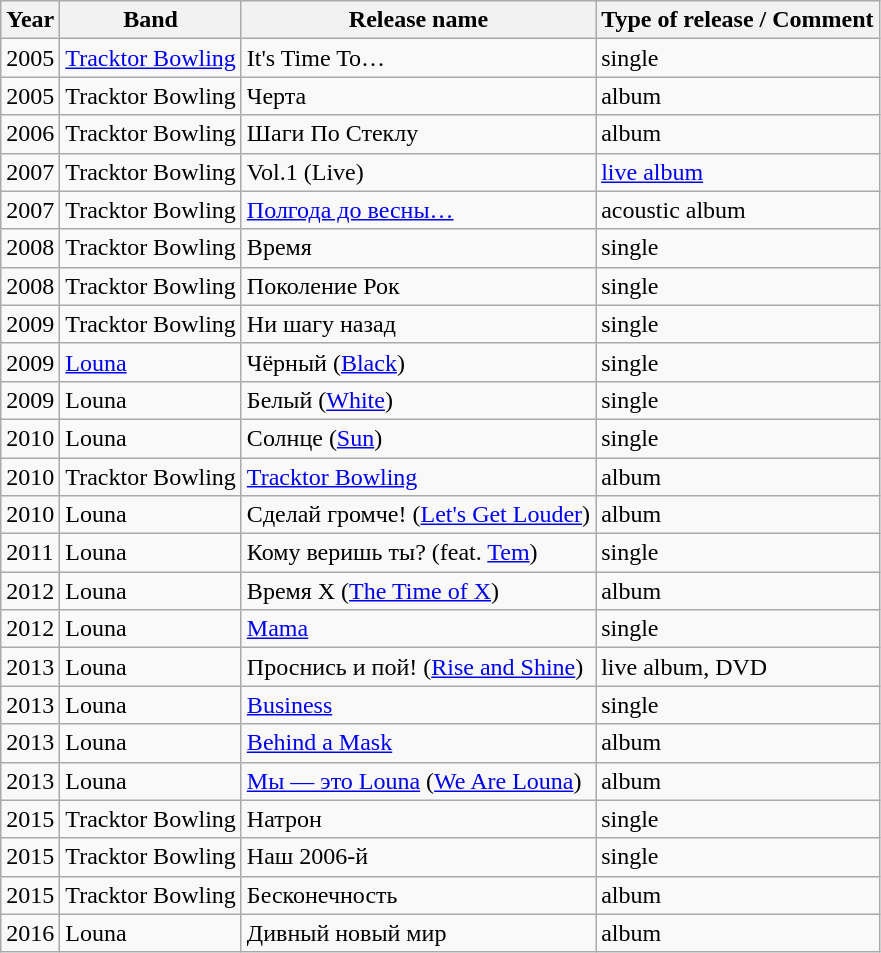<table class="wikitable sortable">
<tr>
<th>Year</th>
<th>Band</th>
<th>Release name</th>
<th>Type of release / Comment</th>
</tr>
<tr>
<td>2005</td>
<td><a href='#'>Tracktor Bowling</a></td>
<td>It's Time To…</td>
<td>single</td>
</tr>
<tr>
<td>2005</td>
<td>Tracktor Bowling</td>
<td>Черта</td>
<td>album</td>
</tr>
<tr>
<td>2006</td>
<td>Tracktor Bowling</td>
<td>Шаги По Стеклу</td>
<td>album</td>
</tr>
<tr>
<td>2007</td>
<td>Tracktor Bowling</td>
<td Vol.1 (Альбом)>Vol.1 (Live)</td>
<td><a href='#'>live album</a></td>
</tr>
<tr>
<td>2007</td>
<td>Tracktor Bowling</td>
<td><a href='#'>Полгода до весны…</a></td>
<td>acoustic album</td>
</tr>
<tr>
<td>2008</td>
<td>Tracktor Bowling</td>
<td>Время</td>
<td>single</td>
</tr>
<tr>
<td>2008</td>
<td>Tracktor Bowling</td>
<td>Поколение Рок</td>
<td>single</td>
</tr>
<tr>
<td>2009</td>
<td>Tracktor Bowling</td>
<td>Ни шагу назад</td>
<td>single</td>
</tr>
<tr>
<td>2009</td>
<td><a href='#'>Louna</a></td>
<td>Чёрный (<a href='#'>Black</a>)</td>
<td>single</td>
</tr>
<tr>
<td>2009</td>
<td>Louna</td>
<td>Белый (<a href='#'>White</a>)</td>
<td>single</td>
</tr>
<tr>
<td>2010</td>
<td>Louna</td>
<td>Солнце (<a href='#'>Sun</a>)</td>
<td>single</td>
</tr>
<tr>
<td>2010</td>
<td>Tracktor Bowling</td>
<td><a href='#'>Tracktor Bowling</a></td>
<td>album</td>
</tr>
<tr>
<td>2010</td>
<td>Louna</td>
<td>Сделай громче! (<a href='#'>Let's Get Louder</a>)</td>
<td>album</td>
</tr>
<tr>
<td>2011</td>
<td>Louna</td>
<td>Кому веришь ты? (feat. <a href='#'>Tem</a>)</td>
<td>single</td>
</tr>
<tr>
<td>2012</td>
<td>Louna</td>
<td>Время X (<a href='#'>The Time of X</a>)</td>
<td>album</td>
</tr>
<tr>
<td>2012</td>
<td>Louna</td>
<td><a href='#'>Mama</a></td>
<td>single</td>
</tr>
<tr>
<td>2013</td>
<td>Louna</td>
<td>Проснись и пой! (<a href='#'>Rise and Shine</a>)</td>
<td>live album, DVD</td>
</tr>
<tr>
<td>2013</td>
<td>Louna</td>
<td><a href='#'>Business</a></td>
<td>single</td>
</tr>
<tr>
<td>2013</td>
<td>Louna</td>
<td><a href='#'>Behind a Mask</a></td>
<td>album</td>
</tr>
<tr>
<td>2013</td>
<td>Louna</td>
<td><a href='#'>Мы — это Louna</a> (<a href='#'>We Are Louna</a>)</td>
<td>album</td>
</tr>
<tr>
<td>2015</td>
<td>Tracktor Bowling</td>
<td>Натрон</td>
<td>single</td>
</tr>
<tr>
<td>2015</td>
<td>Tracktor Bowling</td>
<td>Наш 2006-й</td>
<td>single</td>
</tr>
<tr>
<td>2015</td>
<td>Tracktor Bowling</td>
<td>Бесконечность</td>
<td>album</td>
</tr>
<tr>
<td>2016</td>
<td>Louna</td>
<td>Дивный новый мир</td>
<td>album</td>
</tr>
</table>
